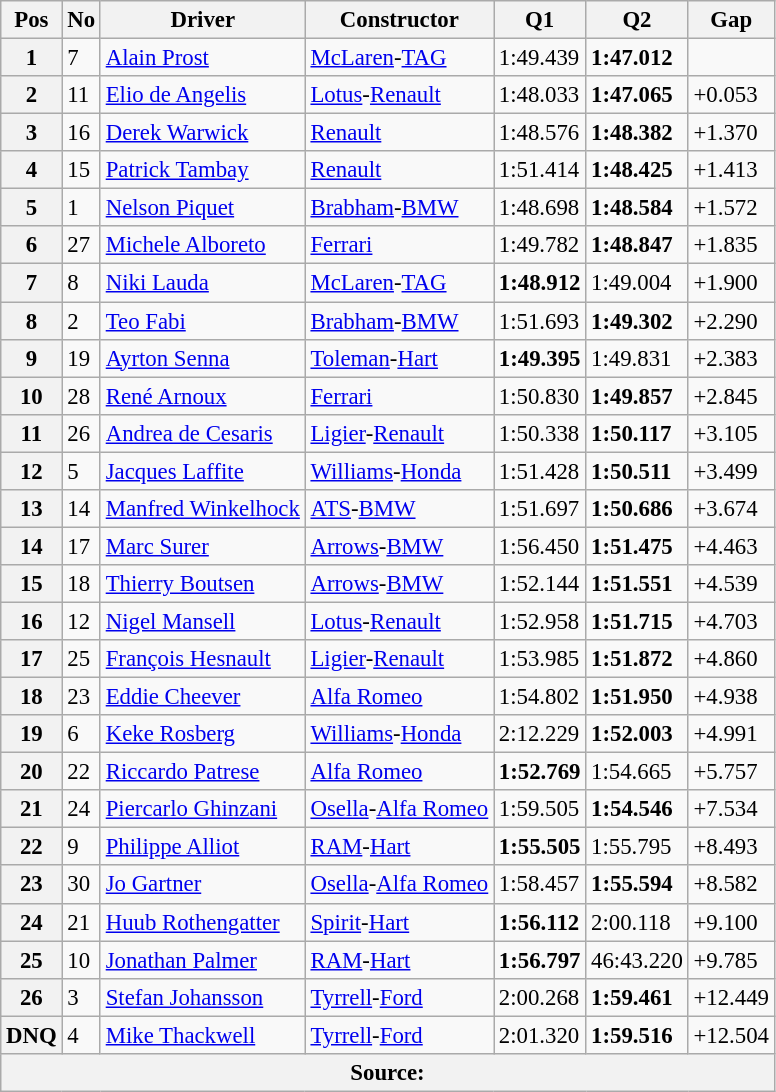<table class="wikitable sortable" style="font-size: 95%;">
<tr>
<th>Pos</th>
<th>No</th>
<th>Driver</th>
<th>Constructor</th>
<th>Q1</th>
<th>Q2</th>
<th>Gap</th>
</tr>
<tr>
<th>1</th>
<td>7</td>
<td> <a href='#'>Alain Prost</a></td>
<td><a href='#'>McLaren</a>-<a href='#'>TAG</a></td>
<td>1:49.439</td>
<td><strong>1:47.012</strong></td>
<td></td>
</tr>
<tr>
<th>2</th>
<td>11</td>
<td> <a href='#'>Elio de Angelis</a></td>
<td><a href='#'>Lotus</a>-<a href='#'>Renault</a></td>
<td>1:48.033</td>
<td><strong>1:47.065</strong></td>
<td>+0.053</td>
</tr>
<tr>
<th>3</th>
<td>16</td>
<td> <a href='#'>Derek Warwick</a></td>
<td><a href='#'>Renault</a></td>
<td>1:48.576</td>
<td><strong>1:48.382</strong></td>
<td>+1.370</td>
</tr>
<tr>
<th>4</th>
<td>15</td>
<td> <a href='#'>Patrick Tambay</a></td>
<td><a href='#'>Renault</a></td>
<td>1:51.414</td>
<td><strong>1:48.425</strong></td>
<td>+1.413</td>
</tr>
<tr>
<th>5</th>
<td>1</td>
<td> <a href='#'>Nelson Piquet</a></td>
<td><a href='#'>Brabham</a>-<a href='#'>BMW</a></td>
<td>1:48.698</td>
<td><strong>1:48.584</strong></td>
<td>+1.572</td>
</tr>
<tr>
<th>6</th>
<td>27</td>
<td> <a href='#'>Michele Alboreto</a></td>
<td><a href='#'>Ferrari</a></td>
<td>1:49.782</td>
<td><strong>1:48.847</strong></td>
<td>+1.835</td>
</tr>
<tr>
<th>7</th>
<td>8</td>
<td> <a href='#'>Niki Lauda</a></td>
<td><a href='#'>McLaren</a>-<a href='#'>TAG</a></td>
<td><strong>1:48.912</strong></td>
<td>1:49.004</td>
<td>+1.900</td>
</tr>
<tr>
<th>8</th>
<td>2</td>
<td> <a href='#'>Teo Fabi</a></td>
<td><a href='#'>Brabham</a>-<a href='#'>BMW</a></td>
<td>1:51.693</td>
<td><strong>1:49.302</strong></td>
<td>+2.290</td>
</tr>
<tr>
<th>9</th>
<td>19</td>
<td> <a href='#'>Ayrton Senna</a></td>
<td><a href='#'>Toleman</a>-<a href='#'>Hart</a></td>
<td><strong>1:49.395</strong></td>
<td>1:49.831</td>
<td>+2.383</td>
</tr>
<tr>
<th>10</th>
<td>28</td>
<td> <a href='#'>René Arnoux</a></td>
<td><a href='#'>Ferrari</a></td>
<td>1:50.830</td>
<td><strong>1:49.857</strong></td>
<td>+2.845</td>
</tr>
<tr>
<th>11</th>
<td>26</td>
<td> <a href='#'>Andrea de Cesaris</a></td>
<td><a href='#'>Ligier</a>-<a href='#'>Renault</a></td>
<td>1:50.338</td>
<td><strong>1:50.117</strong></td>
<td>+3.105</td>
</tr>
<tr>
<th>12</th>
<td>5</td>
<td> <a href='#'>Jacques Laffite</a></td>
<td><a href='#'>Williams</a>-<a href='#'>Honda</a></td>
<td>1:51.428</td>
<td><strong>1:50.511</strong></td>
<td>+3.499</td>
</tr>
<tr>
<th>13</th>
<td>14</td>
<td> <a href='#'>Manfred Winkelhock</a></td>
<td><a href='#'>ATS</a>-<a href='#'>BMW</a></td>
<td>1:51.697</td>
<td><strong>1:50.686</strong></td>
<td>+3.674</td>
</tr>
<tr>
<th>14</th>
<td>17</td>
<td> <a href='#'>Marc Surer</a></td>
<td><a href='#'>Arrows</a>-<a href='#'>BMW</a></td>
<td>1:56.450</td>
<td><strong>1:51.475</strong></td>
<td>+4.463</td>
</tr>
<tr>
<th>15</th>
<td>18</td>
<td> <a href='#'>Thierry Boutsen</a></td>
<td><a href='#'>Arrows</a>-<a href='#'>BMW</a></td>
<td>1:52.144</td>
<td><strong>1:51.551</strong></td>
<td>+4.539</td>
</tr>
<tr>
<th>16</th>
<td>12</td>
<td> <a href='#'>Nigel Mansell</a></td>
<td><a href='#'>Lotus</a>-<a href='#'>Renault</a></td>
<td>1:52.958</td>
<td><strong>1:51.715</strong></td>
<td>+4.703</td>
</tr>
<tr>
<th>17</th>
<td>25</td>
<td> <a href='#'>François Hesnault</a></td>
<td><a href='#'>Ligier</a>-<a href='#'>Renault</a></td>
<td>1:53.985</td>
<td><strong>1:51.872</strong></td>
<td>+4.860</td>
</tr>
<tr>
<th>18</th>
<td>23</td>
<td> <a href='#'>Eddie Cheever</a></td>
<td><a href='#'>Alfa Romeo</a></td>
<td>1:54.802</td>
<td><strong>1:51.950</strong></td>
<td>+4.938</td>
</tr>
<tr>
<th>19</th>
<td>6</td>
<td> <a href='#'>Keke Rosberg</a></td>
<td><a href='#'>Williams</a>-<a href='#'>Honda</a></td>
<td>2:12.229</td>
<td><strong>1:52.003</strong></td>
<td>+4.991</td>
</tr>
<tr>
<th>20</th>
<td>22</td>
<td> <a href='#'>Riccardo Patrese</a></td>
<td><a href='#'>Alfa Romeo</a></td>
<td><strong>1:52.769</strong></td>
<td>1:54.665</td>
<td>+5.757</td>
</tr>
<tr>
<th>21</th>
<td>24</td>
<td> <a href='#'>Piercarlo Ghinzani</a></td>
<td><a href='#'>Osella</a>-<a href='#'>Alfa Romeo</a></td>
<td>1:59.505</td>
<td><strong>1:54.546</strong></td>
<td>+7.534</td>
</tr>
<tr>
<th>22</th>
<td>9</td>
<td> <a href='#'>Philippe Alliot</a></td>
<td><a href='#'>RAM</a>-<a href='#'>Hart</a></td>
<td><strong>1:55.505</strong></td>
<td>1:55.795</td>
<td>+8.493</td>
</tr>
<tr>
<th>23</th>
<td>30</td>
<td> <a href='#'>Jo Gartner</a></td>
<td><a href='#'>Osella</a>-<a href='#'>Alfa Romeo</a></td>
<td>1:58.457</td>
<td><strong>1:55.594</strong></td>
<td>+8.582</td>
</tr>
<tr>
<th>24</th>
<td>21</td>
<td> <a href='#'>Huub Rothengatter</a></td>
<td><a href='#'>Spirit</a>-<a href='#'>Hart</a></td>
<td><strong>1:56.112</strong></td>
<td>2:00.118</td>
<td>+9.100</td>
</tr>
<tr>
<th>25</th>
<td>10</td>
<td> <a href='#'>Jonathan Palmer</a></td>
<td><a href='#'>RAM</a>-<a href='#'>Hart</a></td>
<td><strong>1:56.797</strong></td>
<td>46:43.220</td>
<td>+9.785</td>
</tr>
<tr>
<th>26</th>
<td>3</td>
<td> <a href='#'>Stefan Johansson</a></td>
<td><a href='#'>Tyrrell</a>-<a href='#'>Ford</a></td>
<td>2:00.268</td>
<td><strong>1:59.461</strong></td>
<td>+12.449</td>
</tr>
<tr>
<th>DNQ</th>
<td>4</td>
<td> <a href='#'>Mike Thackwell</a></td>
<td><a href='#'>Tyrrell</a>-<a href='#'>Ford</a></td>
<td>2:01.320</td>
<td><strong>1:59.516</strong></td>
<td>+12.504</td>
</tr>
<tr>
<th colspan="8">Source:</th>
</tr>
</table>
